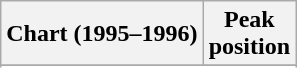<table class="wikitable sortable plainrowheaders" style="text-align:center">
<tr>
<th scope="col">Chart (1995–1996)</th>
<th scope="col">Peak<br> position</th>
</tr>
<tr>
</tr>
<tr>
</tr>
<tr>
</tr>
<tr>
</tr>
<tr>
</tr>
<tr>
</tr>
<tr>
</tr>
<tr>
</tr>
<tr>
</tr>
<tr>
</tr>
<tr>
</tr>
<tr>
</tr>
</table>
